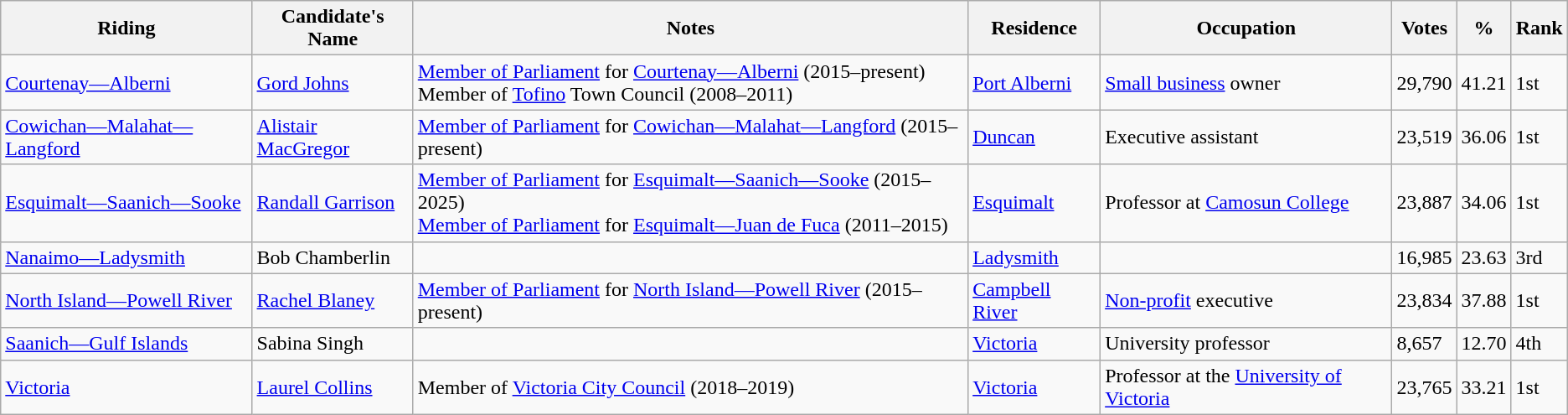<table class="wikitable sortable">
<tr>
<th>Riding<br></th>
<th>Candidate's Name</th>
<th>Notes</th>
<th>Residence</th>
<th>Occupation</th>
<th>Votes</th>
<th>%</th>
<th>Rank</th>
</tr>
<tr>
<td><a href='#'>Courtenay—Alberni</a></td>
<td><a href='#'>Gord Johns</a></td>
<td><a href='#'>Member of Parliament</a> for <a href='#'>Courtenay—Alberni</a> (2015–present) <br> Member of <a href='#'>Tofino</a> Town Council (2008–2011)</td>
<td><a href='#'>Port Alberni</a></td>
<td><a href='#'>Small business</a> owner</td>
<td>29,790</td>
<td>41.21</td>
<td>1st</td>
</tr>
<tr>
<td><a href='#'>Cowichan—Malahat—Langford</a></td>
<td><a href='#'>Alistair MacGregor</a></td>
<td><a href='#'>Member of Parliament</a> for <a href='#'>Cowichan—Malahat—Langford</a> (2015–present)</td>
<td><a href='#'>Duncan</a></td>
<td>Executive assistant</td>
<td>23,519</td>
<td>36.06</td>
<td>1st</td>
</tr>
<tr>
<td><a href='#'>Esquimalt—Saanich—Sooke</a></td>
<td><a href='#'>Randall Garrison</a></td>
<td><a href='#'>Member of Parliament</a> for <a href='#'>Esquimalt—Saanich—Sooke</a> (2015–2025) <br> <a href='#'>Member of Parliament</a> for <a href='#'>Esquimalt—Juan de Fuca</a> (2011–2015)</td>
<td><a href='#'>Esquimalt</a></td>
<td>Professor at <a href='#'>Camosun College</a></td>
<td>23,887</td>
<td>34.06</td>
<td>1st</td>
</tr>
<tr>
<td><a href='#'>Nanaimo—Ladysmith</a></td>
<td>Bob Chamberlin</td>
<td></td>
<td><a href='#'>Ladysmith</a></td>
<td></td>
<td>16,985</td>
<td>23.63</td>
<td>3rd</td>
</tr>
<tr>
<td><a href='#'>North Island—Powell River</a></td>
<td><a href='#'>Rachel Blaney</a></td>
<td><a href='#'>Member of Parliament</a> for <a href='#'>North Island—Powell River</a> (2015–present)</td>
<td><a href='#'>Campbell River</a></td>
<td><a href='#'>Non-profit</a> executive</td>
<td>23,834</td>
<td>37.88</td>
<td>1st</td>
</tr>
<tr>
<td><a href='#'>Saanich—Gulf Islands</a></td>
<td>Sabina Singh</td>
<td></td>
<td><a href='#'>Victoria</a></td>
<td>University professor</td>
<td>8,657</td>
<td>12.70</td>
<td>4th</td>
</tr>
<tr>
<td><a href='#'>Victoria</a></td>
<td><a href='#'>Laurel Collins</a></td>
<td>Member of <a href='#'>Victoria City Council</a> (2018–2019)</td>
<td><a href='#'>Victoria</a></td>
<td>Professor at the <a href='#'>University of Victoria</a></td>
<td>23,765</td>
<td>33.21</td>
<td>1st</td>
</tr>
</table>
